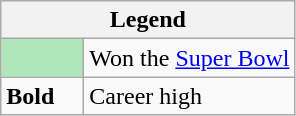<table class="wikitable">
<tr>
<th colspan="2">Legend</th>
</tr>
<tr>
<td style="background:#afe6ba; width:3em;"></td>
<td>Won the <a href='#'>Super Bowl</a></td>
</tr>
<tr>
<td><strong>Bold</strong></td>
<td>Career high</td>
</tr>
</table>
